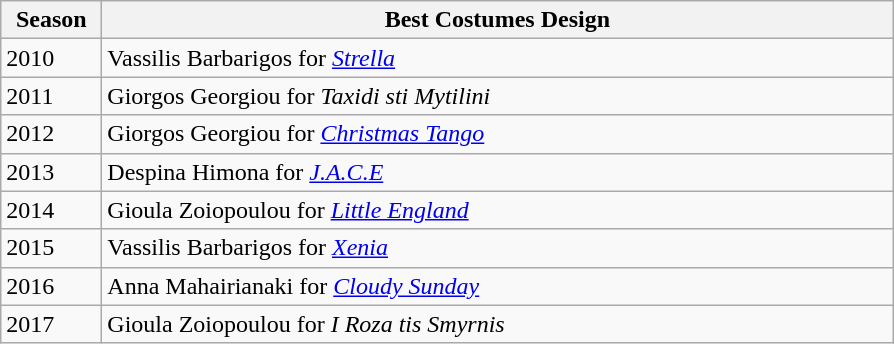<table class="wikitable" style="margin-right: 0;">
<tr text-align:center;">
<th style="width:60px;">Season</th>
<th style="width:520px;">Best Costumes Design</th>
</tr>
<tr>
<td>2010</td>
<td>Vassilis Barbarigos for <em><a href='#'>Strella</a></em></td>
</tr>
<tr>
<td>2011</td>
<td>Giorgos Georgiou for <em>Taxidi sti Mytilini</em></td>
</tr>
<tr>
<td>2012</td>
<td>Giorgos Georgiou for <em><a href='#'>Christmas Tango</a></em></td>
</tr>
<tr>
<td>2013</td>
<td>Despina Himona for <a href='#'><em>J.A.C.E</em></a></td>
</tr>
<tr>
<td>2014</td>
<td>Gioula Zoiopoulou for <em><a href='#'>Little England</a></em></td>
</tr>
<tr>
<td>2015</td>
<td>Vassilis Barbarigos for <em><a href='#'>Xenia</a></em></td>
</tr>
<tr>
<td>2016</td>
<td>Anna Mahairianaki for <em><a href='#'>Cloudy Sunday</a></em></td>
</tr>
<tr>
<td>2017</td>
<td>Gioula Zoiopoulou for <em>I Roza tis Smyrnis</em></td>
</tr>
</table>
